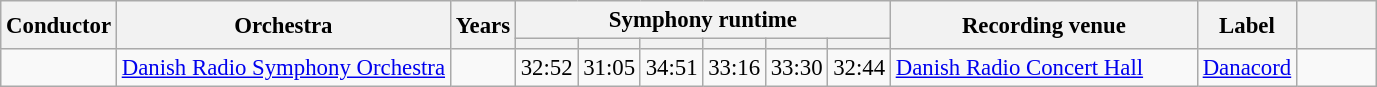<table class="wikitable" style="margin-right: 0; font-size: 95%">
<tr>
<th rowspan=2 scope=col>Conductor</th>
<th rowspan=2 scope=col>Orchestra</th>
<th rowspan=2 scope=col>Years</th>
<th colspan=6 scope=col>Symphony runtime</th>
<th style="width:13em"; rowspan=2 scope=col>Recording venue</th>
<th rowspan=2 scope=col>Label</th>
<th style="width:3em"; rowspan=2 scope=col class="unsortable"></th>
</tr>
<tr>
<th scope=col></th>
<th scope=col></th>
<th scope=col></th>
<th scope=col></th>
<th scope=col></th>
<th scope=col></th>
</tr>
<tr>
<td></td>
<td><a href='#'>Danish Radio Symphony Orchestra</a></td>
<td></td>
<td>32:52</td>
<td>31:05</td>
<td>34:51</td>
<td>33:16</td>
<td>33:30</td>
<td>32:44</td>
<td><a href='#'>Danish Radio Concert Hall</a></td>
<td><a href='#'>Danacord</a></td>
<td style="text-align: center;"></td>
</tr>
</table>
